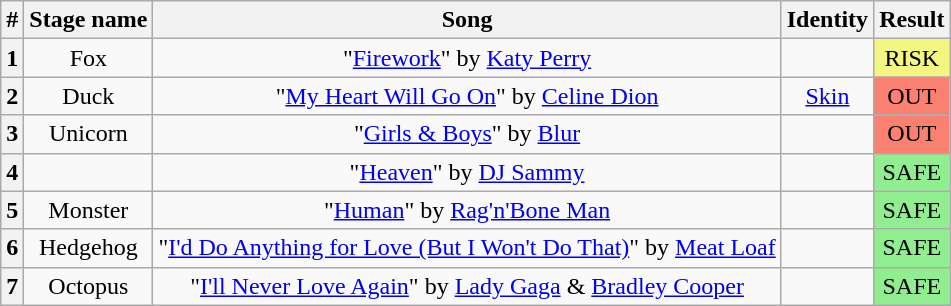<table class="wikitable plainrowheaders" style="text-align: center;">
<tr>
<th>#</th>
<th>Stage name</th>
<th>Song</th>
<th>Identity</th>
<th>Result</th>
</tr>
<tr>
<th>1</th>
<td>Fox</td>
<td>"<a href='#'>Firework</a>" by <a href='#'>Katy Perry</a></td>
<td></td>
<td bgcolor=#F3F781>RISK</td>
</tr>
<tr>
<th>2</th>
<td>Duck</td>
<td>"<a href='#'>My Heart Will Go On</a>" by <a href='#'>Celine Dion</a></td>
<td><a href='#'>Skin</a></td>
<td bgcolor=salmon>OUT</td>
</tr>
<tr>
<th>3</th>
<td>Unicorn</td>
<td>"<a href='#'>Girls & Boys</a>" by <a href='#'>Blur</a></td>
<td></td>
<td bgcolor=salmon>OUT</td>
</tr>
<tr>
<th>4</th>
<td></td>
<td>"<a href='#'>Heaven</a>" by <a href='#'>DJ Sammy</a></td>
<td></td>
<td bgcolor="lightgreen">SAFE</td>
</tr>
<tr>
<th>5</th>
<td>Monster</td>
<td>"<a href='#'>Human</a>" by <a href='#'>Rag'n'Bone Man</a></td>
<td></td>
<td bgcolor="lightgreen">SAFE</td>
</tr>
<tr>
<th>6</th>
<td>Hedgehog</td>
<td>"<a href='#'>I'd Do Anything for Love (But I Won't Do That)</a>" by <a href='#'>Meat Loaf</a></td>
<td></td>
<td bgcolor="lightgreen">SAFE</td>
</tr>
<tr>
<th>7</th>
<td>Octopus</td>
<td>"<a href='#'>I'll Never Love Again</a>" by <a href='#'>Lady Gaga</a> & <a href='#'>Bradley Cooper</a></td>
<td></td>
<td bgcolor="lightgreen">SAFE</td>
</tr>
</table>
